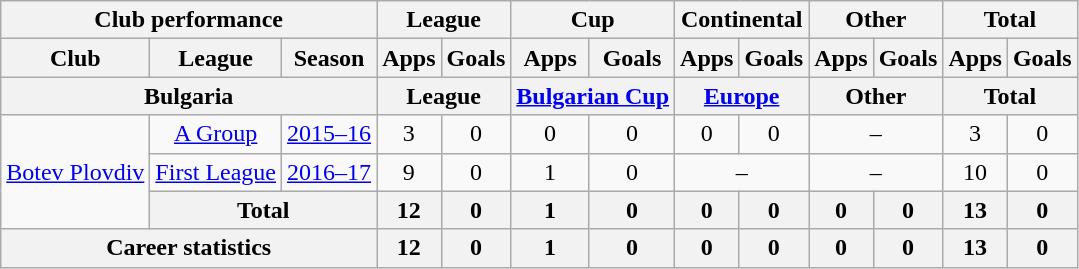<table class="wikitable" style="text-align: center">
<tr>
<th Colspan="3">Club performance</th>
<th Colspan="2">League</th>
<th Colspan="2">Cup</th>
<th Colspan="2">Continental</th>
<th Colspan="2">Other</th>
<th Colspan="3">Total</th>
</tr>
<tr>
<th>Club</th>
<th>League</th>
<th>Season</th>
<th>Apps</th>
<th>Goals</th>
<th>Apps</th>
<th>Goals</th>
<th>Apps</th>
<th>Goals</th>
<th>Apps</th>
<th>Goals</th>
<th>Apps</th>
<th>Goals</th>
</tr>
<tr>
<th Colspan="3">Bulgaria</th>
<th Colspan="2">League</th>
<th Colspan="2"><a href='#'>Bulgarian Cup</a></th>
<th Colspan="2"><a href='#'>Europe</a></th>
<th Colspan="2">Other</th>
<th Colspan="2">Total</th>
</tr>
<tr>
<td rowspan="3" valign="center"><a href='#'>Botev Plovdiv</a></td>
<td rowspan="1"><a href='#'>A Group</a></td>
<td><a href='#'>2015–16</a></td>
<td>3</td>
<td>0</td>
<td>0</td>
<td>0</td>
<td>0</td>
<td>0</td>
<td colspan="2">–</td>
<td>3</td>
<td>0</td>
</tr>
<tr>
<td rowspan="1"><a href='#'>First League</a></td>
<td><a href='#'>2016–17</a></td>
<td>9</td>
<td>0</td>
<td>1</td>
<td>0</td>
<td colspan="2">–</td>
<td colspan="2">–</td>
<td>10</td>
<td>0</td>
</tr>
<tr>
<th colspan=2>Total</th>
<th>12</th>
<th>0</th>
<th>1</th>
<th>0</th>
<th>0</th>
<th>0</th>
<th>0</th>
<th>0</th>
<th>13</th>
<th>0</th>
</tr>
<tr>
<th colspan="3">Career statistics</th>
<th>12</th>
<th>0</th>
<th>1</th>
<th>0</th>
<th>0</th>
<th>0</th>
<th>0</th>
<th>0</th>
<th>13</th>
<th>0</th>
</tr>
</table>
